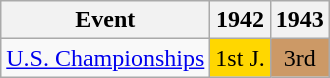<table class="wikitable">
<tr>
<th>Event</th>
<th>1942</th>
<th>1943</th>
</tr>
<tr>
<td><a href='#'>U.S. Championships</a></td>
<td align="center" bgcolor="gold">1st J.</td>
<td align="center" bgcolor="cc9966">3rd</td>
</tr>
</table>
